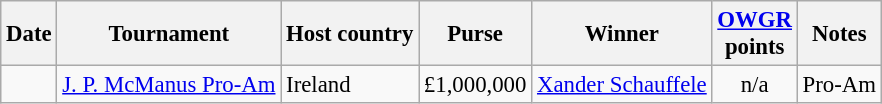<table class="wikitable" style="font-size:95%">
<tr>
<th>Date</th>
<th>Tournament</th>
<th>Host country</th>
<th>Purse</th>
<th>Winner</th>
<th><a href='#'>OWGR</a><br>points</th>
<th>Notes</th>
</tr>
<tr>
<td></td>
<td><a href='#'>J. P. McManus Pro-Am</a></td>
<td>Ireland</td>
<td align=right>£1,000,000</td>
<td> <a href='#'>Xander Schauffele</a></td>
<td align=center>n/a</td>
<td>Pro-Am</td>
</tr>
</table>
